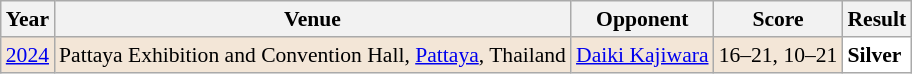<table class="sortable wikitable" style="font-size: 90%;">
<tr>
<th>Year</th>
<th>Venue</th>
<th>Opponent</th>
<th>Score</th>
<th>Result</th>
</tr>
<tr style="background:#F3E6D7">
<td align="center"><a href='#'>2024</a></td>
<td align="left">Pattaya Exhibition and Convention Hall, <a href='#'>Pattaya</a>, Thailand</td>
<td align="left"> <a href='#'>Daiki Kajiwara</a></td>
<td align="left">16–21, 10–21</td>
<td style="text-align:left; background:white"> <strong>Silver</strong></td>
</tr>
</table>
